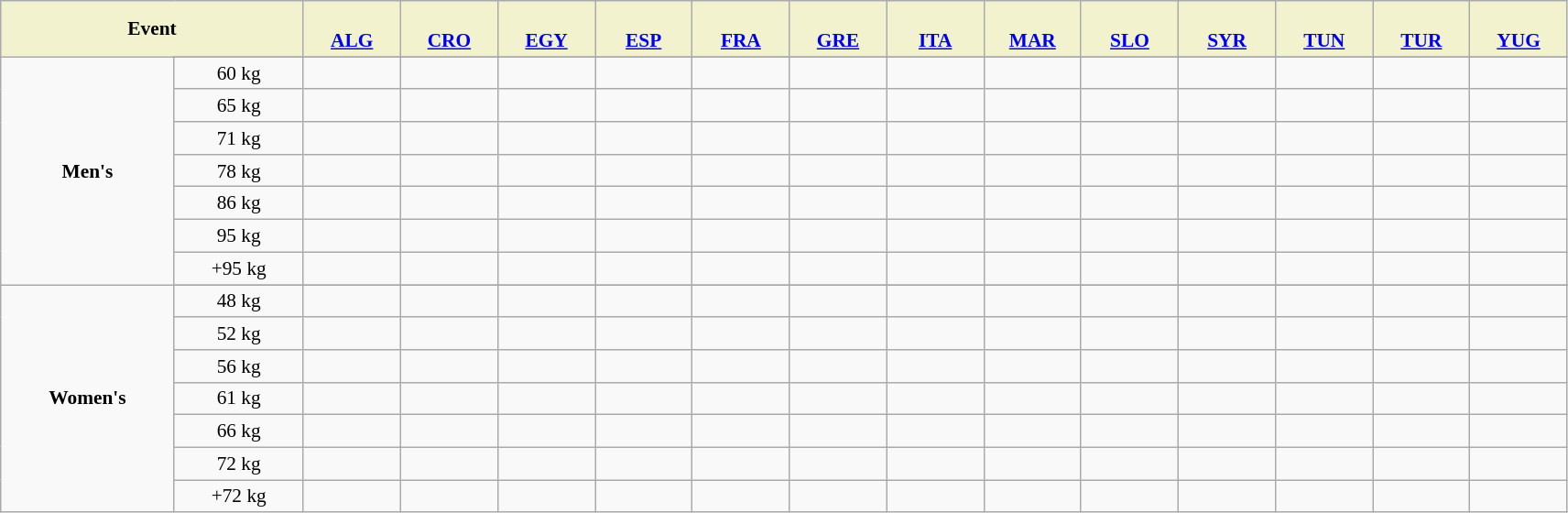<table class="wikitable" style="margin-top:0em; text-align:center; font-size:89%;">
<tr>
<th colspan="2" style="background-color:#f2f2ce; width:15.0em;">Event</th>
<th style="background-color:#f2f2ce; width:4.5em;"><br><a href='#'>ALG</a></th>
<th style="background-color:#f2f2ce; width:4.5em;"><br><a href='#'>CRO</a></th>
<th style="background-color:#f2f2ce; width:4.5em;"><br><a href='#'>EGY</a></th>
<th style="background-color:#f2f2ce; width:4.5em;"><br><a href='#'>ESP</a></th>
<th style="background-color:#f2f2ce; width:4.5em;"><br><a href='#'>FRA</a></th>
<th style="background-color:#f2f2ce; width:4.5em;"><br><a href='#'>GRE</a></th>
<th style="background-color:#f2f2ce; width:4.5em;"><br><a href='#'>ITA</a></th>
<th style="background-color:#f2f2ce; width:4.5em;"><br><a href='#'>MAR</a></th>
<th style="background-color:#f2f2ce; width:4.5em;"><br><a href='#'>SLO</a></th>
<th style="background-color:#f2f2ce; width:4.5em;"><br><a href='#'>SYR</a></th>
<th style="background-color:#f2f2ce; width:4.5em;"><br><a href='#'>TUN</a></th>
<th style="background-color:#f2f2ce; width:4.5em;"><br><a href='#'>TUR</a></th>
<th style="background-color:#f2f2ce; width:4.5em;"><br><a href='#'>YUG</a></th>
</tr>
<tr>
<td rowspan="8"><strong>Men's</strong></td>
</tr>
<tr>
<td>60 kg</td>
<td></td>
<td></td>
<td></td>
<td></td>
<td></td>
<td></td>
<td></td>
<td></td>
<td></td>
<td></td>
<td></td>
<td></td>
<td></td>
</tr>
<tr>
<td>65 kg</td>
<td></td>
<td></td>
<td></td>
<td></td>
<td></td>
<td></td>
<td></td>
<td></td>
<td></td>
<td></td>
<td></td>
<td></td>
<td></td>
</tr>
<tr>
<td>71 kg</td>
<td></td>
<td></td>
<td></td>
<td></td>
<td></td>
<td></td>
<td></td>
<td></td>
<td></td>
<td></td>
<td></td>
<td></td>
<td></td>
</tr>
<tr>
<td>78 kg</td>
<td></td>
<td></td>
<td></td>
<td></td>
<td></td>
<td></td>
<td></td>
<td></td>
<td></td>
<td></td>
<td></td>
<td></td>
<td></td>
</tr>
<tr>
<td>86 kg</td>
<td></td>
<td></td>
<td></td>
<td></td>
<td></td>
<td></td>
<td></td>
<td></td>
<td></td>
<td></td>
<td></td>
<td></td>
<td></td>
</tr>
<tr>
<td>95 kg</td>
<td></td>
<td></td>
<td></td>
<td></td>
<td></td>
<td></td>
<td></td>
<td></td>
<td></td>
<td></td>
<td></td>
<td></td>
<td></td>
</tr>
<tr>
<td>+95 kg</td>
<td></td>
<td></td>
<td></td>
<td></td>
<td></td>
<td></td>
<td></td>
<td></td>
<td></td>
<td></td>
<td></td>
<td></td>
<td></td>
</tr>
<tr>
<td rowspan="8"><strong>Women's</strong></td>
</tr>
<tr>
<td>48 kg</td>
<td></td>
<td></td>
<td></td>
<td></td>
<td></td>
<td></td>
<td></td>
<td></td>
<td></td>
<td></td>
<td></td>
<td></td>
<td></td>
</tr>
<tr>
<td>52 kg</td>
<td></td>
<td></td>
<td></td>
<td></td>
<td></td>
<td></td>
<td></td>
<td></td>
<td></td>
<td></td>
<td></td>
<td></td>
<td></td>
</tr>
<tr>
<td>56 kg</td>
<td></td>
<td></td>
<td></td>
<td></td>
<td></td>
<td></td>
<td></td>
<td></td>
<td></td>
<td></td>
<td></td>
<td></td>
<td></td>
</tr>
<tr>
<td>61 kg</td>
<td></td>
<td></td>
<td></td>
<td></td>
<td></td>
<td></td>
<td></td>
<td></td>
<td></td>
<td></td>
<td></td>
<td></td>
<td></td>
</tr>
<tr>
<td>66 kg</td>
<td></td>
<td></td>
<td></td>
<td></td>
<td></td>
<td></td>
<td></td>
<td></td>
<td></td>
<td></td>
<td></td>
<td></td>
<td></td>
</tr>
<tr>
<td>72 kg</td>
<td></td>
<td></td>
<td></td>
<td></td>
<td></td>
<td></td>
<td></td>
<td></td>
<td></td>
<td></td>
<td></td>
<td></td>
<td></td>
</tr>
<tr>
<td>+72 kg</td>
<td></td>
<td></td>
<td></td>
<td></td>
<td></td>
<td></td>
<td></td>
<td></td>
<td></td>
<td></td>
<td></td>
<td></td>
<td></td>
</tr>
</table>
